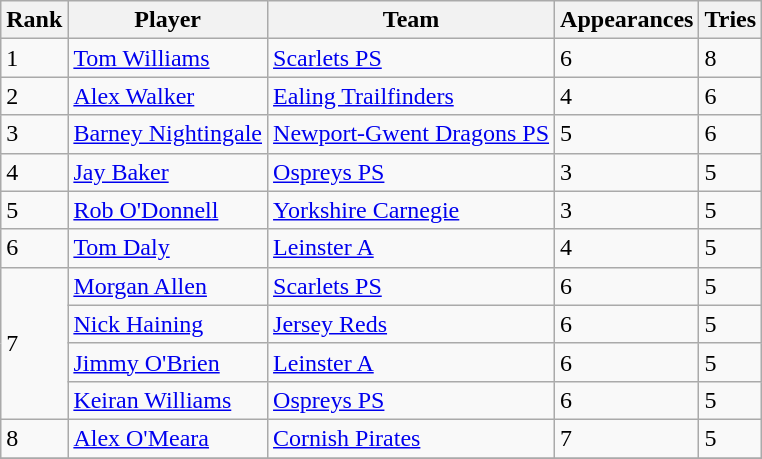<table class="wikitable">
<tr>
<th>Rank</th>
<th>Player</th>
<th>Team</th>
<th>Appearances</th>
<th>Tries</th>
</tr>
<tr>
<td>1</td>
<td> <a href='#'>Tom Williams</a></td>
<td><a href='#'>Scarlets PS</a></td>
<td>6</td>
<td>8</td>
</tr>
<tr>
<td>2</td>
<td> <a href='#'>Alex Walker</a></td>
<td><a href='#'>Ealing Trailfinders</a></td>
<td>4</td>
<td>6</td>
</tr>
<tr>
<td>3</td>
<td> <a href='#'>Barney Nightingale</a></td>
<td><a href='#'>Newport-Gwent Dragons PS</a></td>
<td>5</td>
<td>6</td>
</tr>
<tr>
<td>4</td>
<td> <a href='#'>Jay Baker</a></td>
<td><a href='#'>Ospreys PS</a></td>
<td>3</td>
<td>5</td>
</tr>
<tr>
<td>5</td>
<td> <a href='#'>Rob O'Donnell</a></td>
<td><a href='#'>Yorkshire Carnegie</a></td>
<td>3</td>
<td>5</td>
</tr>
<tr>
<td>6</td>
<td> <a href='#'>Tom Daly</a></td>
<td><a href='#'>Leinster A</a></td>
<td>4</td>
<td>5</td>
</tr>
<tr>
<td rowspan="4">7</td>
<td> <a href='#'>Morgan Allen</a></td>
<td><a href='#'>Scarlets PS</a></td>
<td>6</td>
<td>5</td>
</tr>
<tr>
<td> <a href='#'>Nick Haining</a></td>
<td><a href='#'>Jersey Reds</a></td>
<td>6</td>
<td>5</td>
</tr>
<tr>
<td> <a href='#'>Jimmy O'Brien</a></td>
<td><a href='#'>Leinster A</a></td>
<td>6</td>
<td>5</td>
</tr>
<tr>
<td> <a href='#'>Keiran Williams</a></td>
<td><a href='#'>Ospreys PS</a></td>
<td>6</td>
<td>5</td>
</tr>
<tr>
<td>8</td>
<td> <a href='#'>Alex O'Meara</a></td>
<td><a href='#'>Cornish Pirates</a></td>
<td>7</td>
<td>5</td>
</tr>
<tr>
</tr>
</table>
